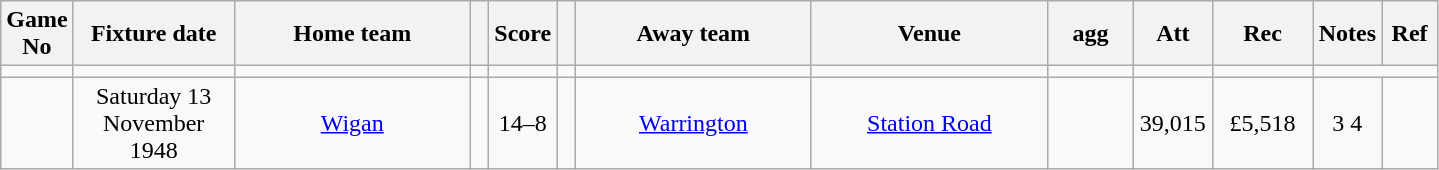<table class="wikitable" style="text-align:center;">
<tr>
<th width=20 abbr="No">Game No</th>
<th width=100 abbr="Date">Fixture date</th>
<th width=150 abbr="Home team">Home team</th>
<th width=5 abbr="space"></th>
<th width=20 abbr="Score">Score</th>
<th width=5 abbr="space"></th>
<th width=150 abbr="Away team">Away team</th>
<th width=150 abbr="Venue">Venue</th>
<th width=50 abbr="agg">agg</th>
<th width=45 abbr="Att">Att</th>
<th width=60 abbr="Rec">Rec</th>
<th width=20 abbr="Notes">Notes</th>
<th width=30 abbr="Ref">Ref</th>
</tr>
<tr>
<td></td>
<td></td>
<td></td>
<td></td>
<td></td>
<td></td>
<td></td>
<td></td>
<td></td>
<td></td>
<td></td>
</tr>
<tr>
<td></td>
<td>Saturday 13 November 1948</td>
<td><a href='#'>Wigan</a></td>
<td></td>
<td>14–8</td>
<td></td>
<td><a href='#'>Warrington</a></td>
<td><a href='#'>Station Road</a></td>
<td></td>
<td>39,015</td>
<td>£5,518</td>
<td>3 4</td>
<td></td>
</tr>
</table>
